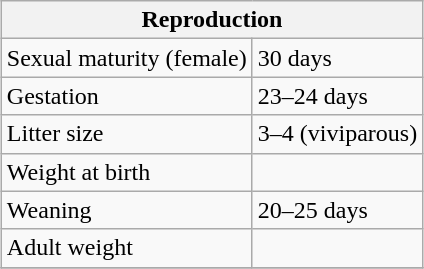<table class="wikitable" style="margin:1em auto;">
<tr>
<th colspan="2">Reproduction</th>
</tr>
<tr>
<td>Sexual maturity (female)</td>
<td>30 days</td>
</tr>
<tr>
<td>Gestation</td>
<td>23–24 days</td>
</tr>
<tr>
<td>Litter size</td>
<td>3–4 (viviparous)</td>
</tr>
<tr>
<td>Weight at birth</td>
<td></td>
</tr>
<tr>
<td>Weaning</td>
<td>20–25 days</td>
</tr>
<tr>
<td>Adult weight</td>
<td></td>
</tr>
<tr>
</tr>
</table>
